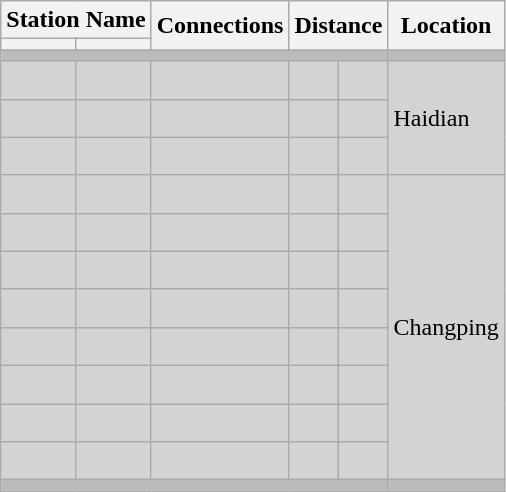<table class="wikitable">
<tr>
<th colspan="2">Station Name</th>
<th rowspan="2">Connections</th>
<th colspan="2" rowspan="2">Distance<br></th>
<th rowspan="2">Location</th>
</tr>
<tr>
<th></th>
<th></th>
</tr>
<tr style = "background:#bbbbbb; height: 2pt">
<td colspan="5"></td>
<td></td>
</tr>
<tr bgcolor="lightgrey">
<td></td>
<td></td>
<td></td>
<td> </td>
<td> </td>
<td rowspan="3">Haidian</td>
</tr>
<tr bgcolor="lightgrey">
<td></td>
<td></td>
<td></td>
<td> </td>
<td> </td>
</tr>
<tr bgcolor="lightgrey">
<td></td>
<td></td>
<td></td>
<td> </td>
<td> </td>
</tr>
<tr bgcolor="lightgrey">
<td></td>
<td></td>
<td></td>
<td> </td>
<td> </td>
<td rowspan="8">Changping</td>
</tr>
<tr bgcolor="lightgrey">
<td></td>
<td></td>
<td></td>
<td> </td>
<td> </td>
</tr>
<tr bgcolor="lightgrey">
<td></td>
<td></td>
<td></td>
<td> </td>
<td> </td>
</tr>
<tr bgcolor="lightgrey">
<td></td>
<td></td>
<td></td>
<td> </td>
<td> </td>
</tr>
<tr bgcolor="lightgrey">
<td></td>
<td></td>
<td></td>
<td> </td>
<td> </td>
</tr>
<tr bgcolor="lightgrey">
<td></td>
<td></td>
<td></td>
<td> </td>
<td> </td>
</tr>
<tr bgcolor="lightgrey">
<td></td>
<td></td>
<td></td>
<td> </td>
<td> </td>
</tr>
<tr bgcolor="lightgrey">
<td></td>
<td></td>
<td></td>
<td> </td>
<td> </td>
</tr>
<tr style = "background:#bbbbbb; height: 2pt">
<td colspan="5"></td>
<td></td>
</tr>
</table>
